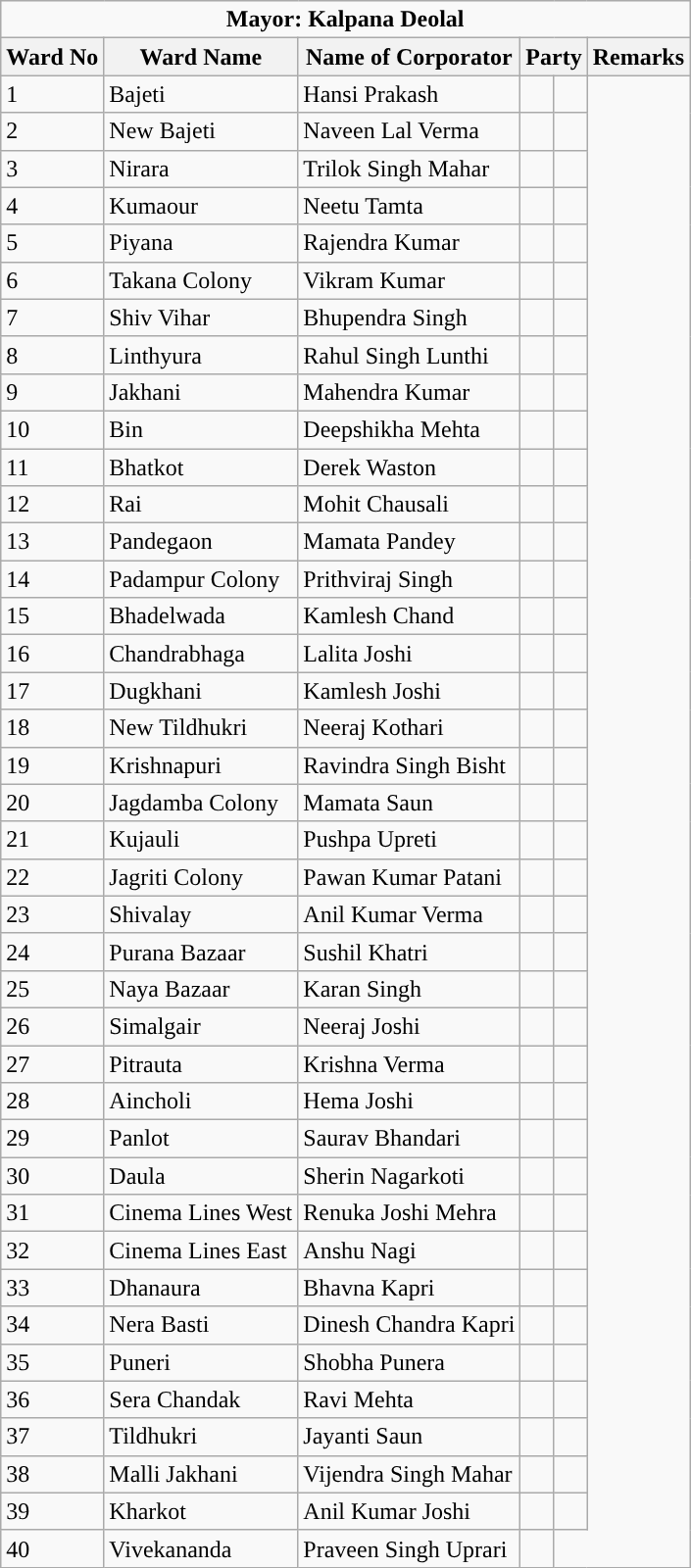<table class="wikitable">
<tr>
<td colspan=6 align=center><span><strong>Mayor: Kalpana Deolal</strong></span></td>
</tr>
<tr>
<th>Ward No</th>
<th>Ward Name</th>
<th>Name of Corporator</th>
<th colspan="2">Party</th>
<th>Remarks</th>
</tr>
<tr>
<td>1</td>
<td>Bajeti</td>
<td>Hansi Prakash</td>
<td></td>
<td></td>
</tr>
<tr>
<td>2</td>
<td>New Bajeti</td>
<td>Naveen Lal Verma</td>
<td></td>
<td></td>
</tr>
<tr>
<td>3</td>
<td>Nirara</td>
<td>Trilok Singh Mahar</td>
<td></td>
<td></td>
</tr>
<tr>
<td>4</td>
<td>Kumaour</td>
<td>Neetu Tamta</td>
<td></td>
<td></td>
</tr>
<tr>
<td>5</td>
<td>Piyana</td>
<td>Rajendra Kumar</td>
<td></td>
<td></td>
</tr>
<tr>
<td>6</td>
<td>Takana Colony</td>
<td>Vikram Kumar</td>
<td></td>
<td></td>
</tr>
<tr>
<td>7</td>
<td>Shiv Vihar</td>
<td>Bhupendra Singh</td>
<td></td>
<td></td>
</tr>
<tr>
<td>8</td>
<td>Linthyura</td>
<td>Rahul Singh Lunthi</td>
<td></td>
<td></td>
</tr>
<tr>
<td>9</td>
<td>Jakhani</td>
<td>Mahendra Kumar</td>
<td></td>
<td></td>
</tr>
<tr>
<td>10</td>
<td>Bin</td>
<td>Deepshikha Mehta</td>
<td></td>
<td></td>
</tr>
<tr>
<td>11</td>
<td>Bhatkot</td>
<td>Derek Waston</td>
<td></td>
<td></td>
</tr>
<tr>
<td>12</td>
<td>Rai</td>
<td>Mohit Chausali</td>
<td></td>
<td></td>
</tr>
<tr>
<td>13</td>
<td>Pandegaon</td>
<td>Mamata Pandey</td>
<td></td>
<td></td>
</tr>
<tr>
<td>14</td>
<td>Padampur Colony</td>
<td>Prithviraj Singh</td>
<td></td>
<td></td>
</tr>
<tr>
<td>15</td>
<td>Bhadelwada</td>
<td>Kamlesh Chand</td>
<td></td>
<td></td>
</tr>
<tr>
<td>16</td>
<td>Chandrabhaga</td>
<td>Lalita Joshi</td>
<td></td>
<td></td>
</tr>
<tr>
<td>17</td>
<td>Dugkhani</td>
<td>Kamlesh Joshi</td>
<td></td>
<td></td>
</tr>
<tr>
<td>18</td>
<td>New Tildhukri</td>
<td>Neeraj Kothari</td>
<td></td>
<td></td>
</tr>
<tr>
<td>19</td>
<td>Krishnapuri</td>
<td>Ravindra Singh Bisht</td>
<td></td>
<td></td>
</tr>
<tr>
<td>20</td>
<td>Jagdamba Colony</td>
<td>Mamata Saun</td>
<td></td>
<td></td>
</tr>
<tr>
<td>21</td>
<td>Kujauli</td>
<td>Pushpa Upreti</td>
<td></td>
<td></td>
</tr>
<tr>
<td>22</td>
<td>Jagriti Colony</td>
<td>Pawan Kumar Patani</td>
<td></td>
<td></td>
</tr>
<tr>
<td>23</td>
<td>Shivalay</td>
<td>Anil Kumar Verma</td>
<td></td>
<td></td>
</tr>
<tr>
<td>24</td>
<td>Purana Bazaar</td>
<td>Sushil Khatri</td>
<td></td>
<td></td>
</tr>
<tr>
<td>25</td>
<td>Naya Bazaar</td>
<td>Karan Singh</td>
<td></td>
<td></td>
</tr>
<tr>
<td>26</td>
<td>Simalgair</td>
<td>Neeraj Joshi</td>
<td></td>
<td></td>
</tr>
<tr>
<td>27</td>
<td>Pitrauta</td>
<td>Krishna Verma</td>
<td></td>
<td></td>
</tr>
<tr>
<td>28</td>
<td>Aincholi</td>
<td>Hema Joshi</td>
<td></td>
<td></td>
</tr>
<tr>
<td>29</td>
<td>Panlot</td>
<td>Saurav Bhandari</td>
<td></td>
<td></td>
</tr>
<tr>
<td>30</td>
<td>Daula</td>
<td>Sherin Nagarkoti</td>
<td></td>
<td></td>
</tr>
<tr>
<td>31</td>
<td>Cinema Lines West</td>
<td>Renuka Joshi Mehra</td>
<td></td>
<td></td>
</tr>
<tr>
<td>32</td>
<td>Cinema Lines East</td>
<td>Anshu Nagi</td>
<td></td>
<td></td>
</tr>
<tr>
<td>33</td>
<td>Dhanaura</td>
<td>Bhavna Kapri</td>
<td></td>
<td></td>
</tr>
<tr>
<td>34</td>
<td>Nera Basti</td>
<td>Dinesh Chandra Kapri</td>
<td></td>
<td></td>
</tr>
<tr>
<td>35</td>
<td>Puneri</td>
<td>Shobha Punera</td>
<td></td>
<td></td>
</tr>
<tr>
<td>36</td>
<td>Sera Chandak</td>
<td>Ravi Mehta</td>
<td></td>
<td></td>
</tr>
<tr>
<td>37</td>
<td>Tildhukri</td>
<td>Jayanti Saun</td>
<td></td>
<td></td>
</tr>
<tr>
<td>38</td>
<td>Malli Jakhani</td>
<td>Vijendra Singh Mahar</td>
<td></td>
<td></td>
</tr>
<tr>
<td>39</td>
<td>Kharkot</td>
<td>Anil Kumar Joshi</td>
<td></td>
<td></td>
</tr>
<tr>
<td>40</td>
<td>Vivekananda</td>
<td>Praveen Singh Uprari</td>
<td></td>
</tr>
</table>
